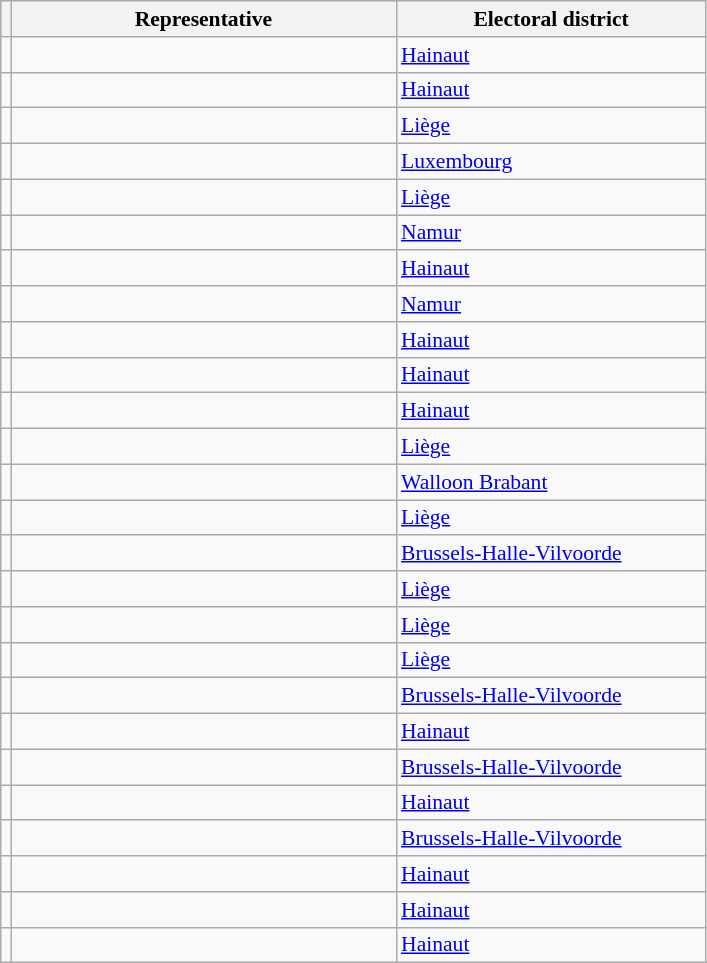<table class="sortable wikitable" style="text-align:left; font-size:90%">
<tr>
<th></th>
<th width="250">Representative</th>
<th width="200">Electoral district</th>
</tr>
<tr>
<td></td>
<td align=left></td>
<td><a href='#'>Hainaut</a></td>
</tr>
<tr>
<td></td>
<td align=left></td>
<td><a href='#'>Hainaut</a></td>
</tr>
<tr>
<td></td>
<td align=left></td>
<td><a href='#'>Liège</a></td>
</tr>
<tr>
<td></td>
<td align=left></td>
<td><a href='#'>Luxembourg</a></td>
</tr>
<tr>
<td></td>
<td align=left></td>
<td><a href='#'>Liège</a></td>
</tr>
<tr>
<td></td>
<td align=left></td>
<td><a href='#'>Namur</a></td>
</tr>
<tr>
<td></td>
<td align=left></td>
<td><a href='#'>Hainaut</a></td>
</tr>
<tr>
<td></td>
<td align=left></td>
<td><a href='#'>Namur</a></td>
</tr>
<tr>
<td></td>
<td align=left></td>
<td><a href='#'>Hainaut</a></td>
</tr>
<tr>
<td></td>
<td align=left></td>
<td><a href='#'>Hainaut</a></td>
</tr>
<tr>
<td></td>
<td align=left></td>
<td><a href='#'>Hainaut</a></td>
</tr>
<tr>
<td></td>
<td align=left></td>
<td><a href='#'>Liège</a></td>
</tr>
<tr>
<td></td>
<td align=left></td>
<td><a href='#'>Walloon Brabant</a></td>
</tr>
<tr>
<td></td>
<td align=left></td>
<td><a href='#'>Liège</a></td>
</tr>
<tr>
<td></td>
<td align=left></td>
<td><a href='#'>Brussels-Halle-Vilvoorde</a></td>
</tr>
<tr>
<td></td>
<td align=left></td>
<td><a href='#'>Liège</a></td>
</tr>
<tr>
<td></td>
<td align=left></td>
<td><a href='#'>Liège</a></td>
</tr>
<tr>
<td></td>
<td align=left></td>
<td><a href='#'>Liège</a></td>
</tr>
<tr>
<td></td>
<td align=left></td>
<td><a href='#'>Brussels-Halle-Vilvoorde</a></td>
</tr>
<tr>
<td></td>
<td align=left></td>
<td><a href='#'>Hainaut</a></td>
</tr>
<tr>
<td></td>
<td align=left></td>
<td><a href='#'>Brussels-Halle-Vilvoorde</a></td>
</tr>
<tr>
<td></td>
<td align=left></td>
<td><a href='#'>Hainaut</a></td>
</tr>
<tr>
<td></td>
<td align=left></td>
<td><a href='#'>Brussels-Halle-Vilvoorde</a></td>
</tr>
<tr>
<td></td>
<td align=left></td>
<td><a href='#'>Hainaut</a></td>
</tr>
<tr>
<td></td>
<td align=left></td>
<td><a href='#'>Hainaut</a></td>
</tr>
<tr>
<td></td>
<td align=left></td>
<td><a href='#'>Hainaut</a></td>
</tr>
</table>
